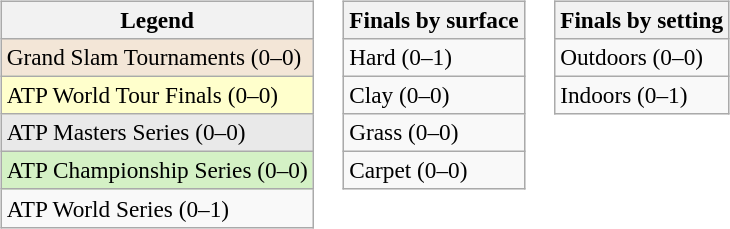<table>
<tr valign=top>
<td><br><table class=wikitable style=font-size:97%>
<tr>
<th>Legend</th>
</tr>
<tr style="background:#f3e6d7;">
<td>Grand Slam Tournaments (0–0)</td>
</tr>
<tr style="background:#ffc;">
<td>ATP World Tour Finals (0–0)</td>
</tr>
<tr style="background:#e9e9e9;">
<td>ATP Masters Series (0–0)</td>
</tr>
<tr style="background:#d4f1c5;">
<td>ATP Championship Series (0–0)</td>
</tr>
<tr>
<td>ATP World Series (0–1)</td>
</tr>
</table>
</td>
<td><br><table class=wikitable style=font-size:97%>
<tr>
<th>Finals by surface</th>
</tr>
<tr>
<td>Hard (0–1)</td>
</tr>
<tr>
<td>Clay (0–0)</td>
</tr>
<tr>
<td>Grass (0–0)</td>
</tr>
<tr>
<td>Carpet (0–0)</td>
</tr>
</table>
</td>
<td><br><table class=wikitable style=font-size:97%>
<tr>
<th>Finals by setting</th>
</tr>
<tr>
<td>Outdoors (0–0)</td>
</tr>
<tr>
<td>Indoors (0–1)</td>
</tr>
</table>
</td>
</tr>
</table>
